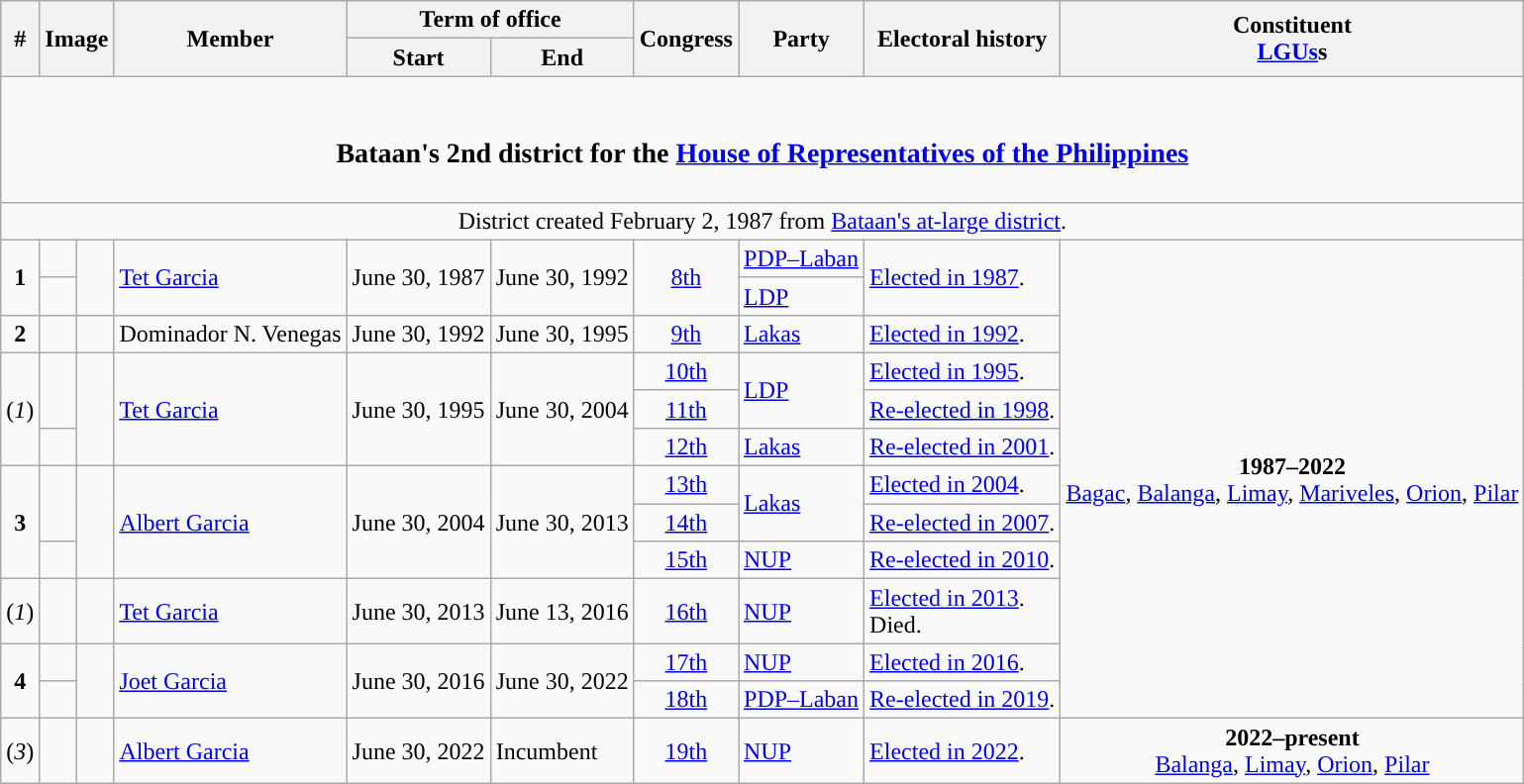<table class=wikitable>
<tr>
<th rowspan="2">#</th>
<th rowspan="2" colspan=2>Image</th>
<th rowspan="2">Member</th>
<th colspan=2>Term of office</th>
<th rowspan="2">Congress</th>
<th rowspan="2">Party</th>
<th rowspan="2">Electoral history</th>
<th rowspan="2">Constituent<br><a href='#'>LGUs</a>s</th>
</tr>
<tr>
<th>Start</th>
<th>End</th>
</tr>
<tr>
<td colspan="10" style="text-align:center;"><br><h3>Bataan's 2nd district for the <a href='#'>House of Representatives of the Philippines</a></h3></td>
</tr>
<tr>
<td colspan="10" style="text-align:center;">District created February 2, 1987 from <a href='#'>Bataan's at-large district</a>.</td>
</tr>
<tr>
<td rowspan=2 style="text-align:center;"><strong>1</strong></td>
<td style="color:inherit;background:"></td>
<td rowspan=2></td>
<td rowspan=2><a href='#'>Tet Garcia</a></td>
<td rowspan=2>June 30, 1987</td>
<td rowspan=2>June 30, 1992</td>
<td rowspan=2 style="text-align:center;"><a href='#'>8th</a></td>
<td><a href='#'>PDP–Laban</a></td>
<td rowspan=2><a href='#'>Elected in 1987</a>.</td>
<td rowspan="12" style="text-align:center;"><strong>1987–2022</strong><br><a href='#'>Bagac</a>, <a href='#'>Balanga</a>, <a href='#'>Limay</a>, <a href='#'>Mariveles</a>, <a href='#'>Orion</a>, <a href='#'>Pilar</a></td>
</tr>
<tr>
<td style="color:inherit;background:"></td>
<td><a href='#'>LDP</a></td>
</tr>
<tr>
<td style="text-align:center;"><strong>2</strong></td>
<td style="color:inherit;background:"></td>
<td></td>
<td>Dominador N. Venegas</td>
<td>June 30, 1992</td>
<td>June 30, 1995</td>
<td style="text-align:center;"><a href='#'>9th</a></td>
<td><a href='#'>Lakas</a></td>
<td><a href='#'>Elected in 1992</a>.</td>
</tr>
<tr>
<td rowspan="3" style="text-align:center;">(<em>1</em>)</td>
<td rowspan="2" style="color:inherit;background:"></td>
<td rowspan="3"></td>
<td rowspan="3"><a href='#'>Tet Garcia</a></td>
<td rowspan="3">June 30, 1995</td>
<td rowspan="3">June 30, 2004</td>
<td style="text-align:center;"><a href='#'>10th</a></td>
<td rowspan="2"><a href='#'>LDP</a></td>
<td><a href='#'>Elected in 1995</a>.</td>
</tr>
<tr>
<td style="text-align:center;"><a href='#'>11th</a></td>
<td><a href='#'>Re-elected in 1998</a>.</td>
</tr>
<tr>
<td style="color:inherit;background:"></td>
<td style="text-align:center;"><a href='#'>12th</a></td>
<td><a href='#'>Lakas</a></td>
<td><a href='#'>Re-elected in 2001</a>.</td>
</tr>
<tr>
<td rowspan="3" style="text-align:center;"><strong>3</strong></td>
<td rowspan="2" style="color:inherit;background:"></td>
<td rowspan="3"></td>
<td rowspan="3"><a href='#'>Albert Garcia</a></td>
<td rowspan="3">June 30, 2004</td>
<td rowspan="3">June 30, 2013</td>
<td style="text-align:center;"><a href='#'>13th</a></td>
<td rowspan="2"><a href='#'>Lakas</a></td>
<td><a href='#'>Elected in 2004</a>.</td>
</tr>
<tr>
<td style="text-align:center;"><a href='#'>14th</a></td>
<td><a href='#'>Re-elected in 2007</a>.</td>
</tr>
<tr>
<td style="color:inherit;background:"></td>
<td style="text-align:center;"><a href='#'>15th</a></td>
<td><a href='#'>NUP</a></td>
<td><a href='#'>Re-elected in 2010</a>.</td>
</tr>
<tr>
<td style="text-align:center;">(<em>1</em>)</td>
<td style="color:inherit;background:"></td>
<td></td>
<td><a href='#'>Tet Garcia</a></td>
<td>June 30, 2013</td>
<td>June 13, 2016</td>
<td style="text-align:center;"><a href='#'>16th</a></td>
<td><a href='#'>NUP</a></td>
<td><a href='#'>Elected in 2013</a>.<br>Died.</td>
</tr>
<tr>
<td rowspan="2" style="text-align:center;"><strong>4</strong></td>
<td style="color:inherit;background:"></td>
<td rowspan="2"></td>
<td rowspan="2"><a href='#'>Joet Garcia</a></td>
<td rowspan="2">June 30, 2016</td>
<td rowspan="2">June 30, 2022</td>
<td style="text-align:center;"><a href='#'>17th</a></td>
<td><a href='#'>NUP</a></td>
<td><a href='#'>Elected in 2016</a>.</td>
</tr>
<tr>
<td style="color:inherit;background:"></td>
<td style="text-align:center;"><a href='#'>18th</a></td>
<td><a href='#'>PDP–Laban</a></td>
<td><a href='#'>Re-elected in 2019</a>.</td>
</tr>
<tr>
<td style="text-align:center;">(<em>3</em>)</td>
<td style="color:inherit;background:"></td>
<td></td>
<td><a href='#'>Albert Garcia</a></td>
<td>June 30, 2022</td>
<td>Incumbent</td>
<td style="text-align:center;"><a href='#'>19th</a></td>
<td><a href='#'>NUP</a></td>
<td><a href='#'>Elected in 2022</a>.</td>
<td rowspan="11" style="text-align:center;"><strong>2022–present</strong><br><a href='#'>Balanga</a>, <a href='#'>Limay</a>, <a href='#'>Orion</a>, <a href='#'>Pilar</a></td>
</tr>
</table>
